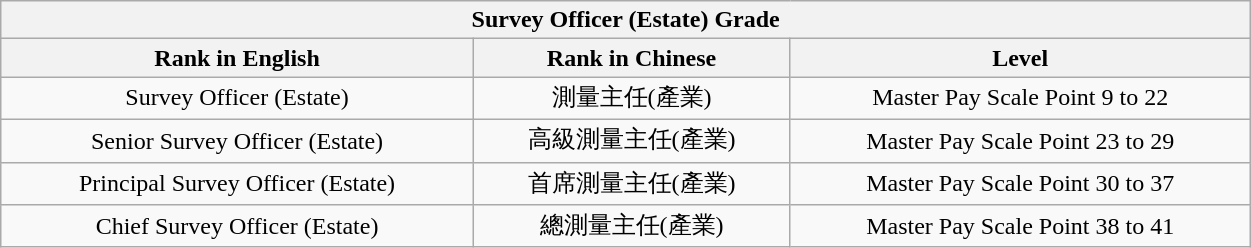<table class="wikitable" width="66%" style="text-align: center;">
<tr>
<th colspan="3" align="center">Survey Officer (Estate) Grade</th>
</tr>
<tr>
<th>Rank in English</th>
<th>Rank in Chinese</th>
<th>Level</th>
</tr>
<tr>
<td>Survey Officer (Estate)</td>
<td>測量主任(產業)</td>
<td>Master Pay Scale Point 9 to 22</td>
</tr>
<tr>
<td>Senior Survey Officer (Estate)</td>
<td>高級測量主任(產業)</td>
<td>Master Pay Scale Point 23 to 29</td>
</tr>
<tr>
<td>Principal Survey Officer (Estate)</td>
<td>首席測量主任(產業)</td>
<td>Master Pay Scale Point 30 to 37</td>
</tr>
<tr>
<td>Chief Survey Officer (Estate)</td>
<td>總測量主任(產業)</td>
<td>Master Pay Scale Point 38 to 41</td>
</tr>
</table>
